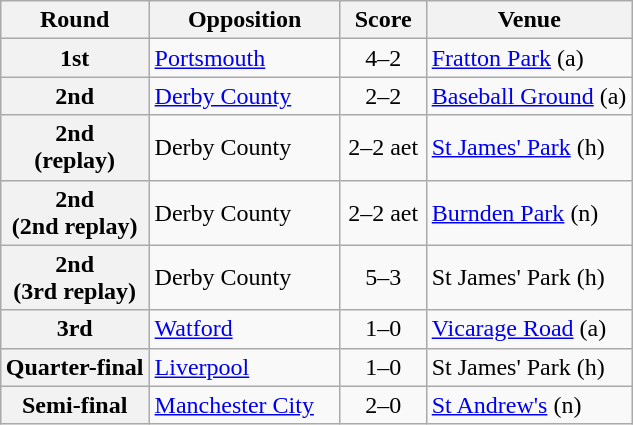<table class="wikitable plainrowheaders" style="text-align:center;margin-left:1em;float:right">
<tr>
<th scope=col>Round</th>
<th scope="col" style="width:120px;">Opposition</th>
<th scope="col" style="width:50px;">Score</th>
<th scope="col" style="width:130px;">Venue</th>
</tr>
<tr>
<th scope=row style="text-align:center">1st</th>
<td align="left"><a href='#'>Portsmouth</a></td>
<td>4–2</td>
<td align="left"><a href='#'>Fratton Park</a> (a)</td>
</tr>
<tr>
<th scope=row style="text-align:center">2nd</th>
<td align="left"><a href='#'>Derby County</a></td>
<td>2–2</td>
<td align="left"><a href='#'>Baseball Ground</a> (a)</td>
</tr>
<tr>
<th scope=row style="text-align:center">2nd<br>(replay)</th>
<td align="left">Derby County</td>
<td>2–2 aet</td>
<td align="left"><a href='#'>St James' Park</a> (h)</td>
</tr>
<tr>
<th scope=row style="text-align:center">2nd<br>(2nd replay)</th>
<td align="left">Derby County</td>
<td>2–2 aet</td>
<td align="left"><a href='#'>Burnden Park</a> (n)</td>
</tr>
<tr>
<th scope=row style="text-align:center">2nd<br>(3rd replay)</th>
<td align="left">Derby County</td>
<td>5–3</td>
<td align="left">St James' Park (h)</td>
</tr>
<tr>
<th scope=row style="text-align:center">3rd</th>
<td align="left"><a href='#'>Watford</a></td>
<td>1–0</td>
<td align="left"><a href='#'>Vicarage Road</a> (a)</td>
</tr>
<tr>
<th scope=row style="text-align:center">Quarter-final</th>
<td align="left"><a href='#'>Liverpool</a></td>
<td>1–0</td>
<td align="left">St James' Park (h)</td>
</tr>
<tr>
<th scope=row style="text-align:center">Semi-final</th>
<td align="left"><a href='#'>Manchester City</a></td>
<td>2–0</td>
<td align="left"><a href='#'>St Andrew's</a> (n)</td>
</tr>
</table>
